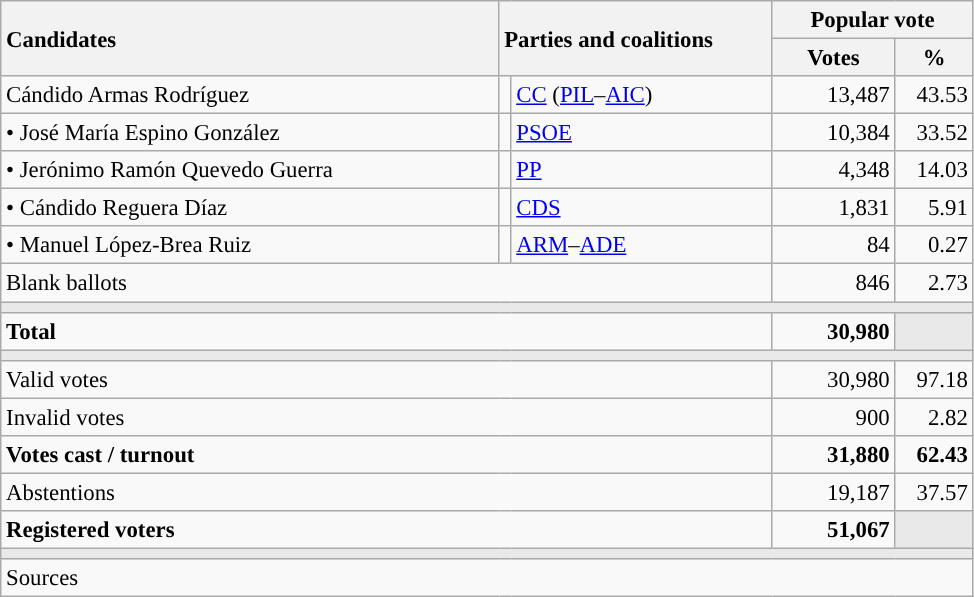<table class="wikitable" style="text-align:right; font-size:95%;">
<tr>
<th style="text-align:left;" rowspan="2" width="325">Candidates</th>
<th style="text-align:left;" rowspan="2" colspan="2" width="175">Parties and coalitions</th>
<th colspan="2">Popular vote</th>
</tr>
<tr>
<th width="75">Votes</th>
<th width="45">%</th>
</tr>
<tr>
<td align="left"> Cándido Armas Rodríguez</td>
<td width="1" style="color:inherit;background:"></td>
<td align="left"><a href='#'>CC</a> (<a href='#'>PIL</a>–<a href='#'>AIC</a>)</td>
<td>13,487</td>
<td>43.53</td>
</tr>
<tr>
<td align="left">• José María Espino González</td>
<td style="color:inherit;background:"></td>
<td align="left"><a href='#'>PSOE</a></td>
<td>10,384</td>
<td>33.52</td>
</tr>
<tr>
<td align="left">• Jerónimo Ramón Quevedo Guerra</td>
<td style="color:inherit;background:"></td>
<td align="left"><a href='#'>PP</a></td>
<td>4,348</td>
<td>14.03</td>
</tr>
<tr>
<td align="left">• Cándido Reguera Díaz</td>
<td style="color:inherit;background:"></td>
<td align="left"><a href='#'>CDS</a></td>
<td>1,831</td>
<td>5.91</td>
</tr>
<tr>
<td align="left">• Manuel López-Brea Ruiz</td>
<td style="color:inherit;background:"></td>
<td align="left"><a href='#'>ARM</a>–<a href='#'>ADE</a></td>
<td>84</td>
<td>0.27</td>
</tr>
<tr>
<td align="left" colspan="3">Blank ballots</td>
<td>846</td>
<td>2.73</td>
</tr>
<tr>
<td colspan="5" bgcolor="#E9E9E9"></td>
</tr>
<tr style="font-weight:bold;">
<td align="left" colspan="3">Total</td>
<td>30,980</td>
<td bgcolor="#E9E9E9"></td>
</tr>
<tr>
<td colspan="5" bgcolor="#E9E9E9"></td>
</tr>
<tr>
<td align="left" colspan="3">Valid votes</td>
<td>30,980</td>
<td>97.18</td>
</tr>
<tr>
<td align="left" colspan="3">Invalid votes</td>
<td>900</td>
<td>2.82</td>
</tr>
<tr style="font-weight:bold;">
<td align="left" colspan="3">Votes cast / turnout</td>
<td>31,880</td>
<td>62.43</td>
</tr>
<tr>
<td align="left" colspan="3">Abstentions</td>
<td>19,187</td>
<td>37.57</td>
</tr>
<tr style="font-weight:bold;">
<td align="left" colspan="3">Registered voters</td>
<td>51,067</td>
<td bgcolor="#E9E9E9"></td>
</tr>
<tr>
<td colspan="5" bgcolor="#E9E9E9"></td>
</tr>
<tr>
<td align="left" colspan="5">Sources</td>
</tr>
</table>
